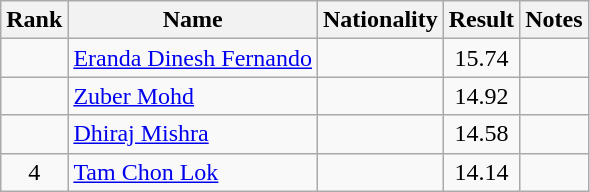<table class="wikitable sortable" style="text-align:center">
<tr>
<th>Rank</th>
<th>Name</th>
<th>Nationality</th>
<th>Result</th>
<th>Notes</th>
</tr>
<tr>
<td></td>
<td align=left><a href='#'>Eranda Dinesh Fernando</a></td>
<td align=left></td>
<td>15.74</td>
<td></td>
</tr>
<tr>
<td></td>
<td align=left><a href='#'>Zuber Mohd</a></td>
<td align=left></td>
<td>14.92</td>
<td></td>
</tr>
<tr>
<td></td>
<td align=left><a href='#'>Dhiraj Mishra</a></td>
<td align=left></td>
<td>14.58</td>
<td></td>
</tr>
<tr>
<td>4</td>
<td align=left><a href='#'>Tam Chon Lok</a></td>
<td align=left></td>
<td>14.14</td>
<td></td>
</tr>
</table>
